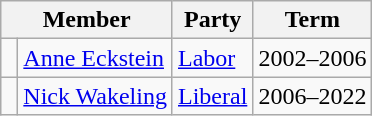<table class="wikitable">
<tr>
<th colspan="2">Member</th>
<th>Party</th>
<th>Term</th>
</tr>
<tr>
<td> </td>
<td><a href='#'>Anne Eckstein</a></td>
<td><a href='#'>Labor</a></td>
<td>2002–2006</td>
</tr>
<tr>
<td> </td>
<td><a href='#'>Nick Wakeling</a></td>
<td><a href='#'>Liberal</a></td>
<td>2006–2022</td>
</tr>
</table>
